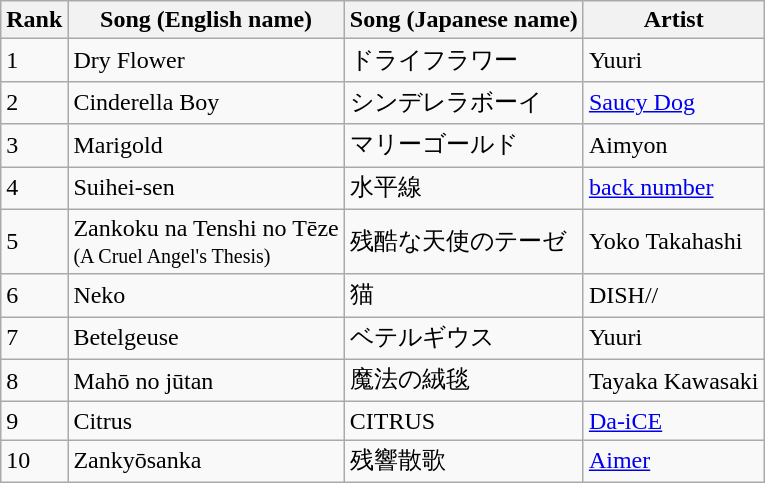<table class="wikitable">
<tr>
<th>Rank</th>
<th>Song (English name)</th>
<th>Song (Japanese name)</th>
<th>Artist</th>
</tr>
<tr>
<td>1</td>
<td>Dry Flower</td>
<td>ドライフラワー</td>
<td>Yuuri</td>
</tr>
<tr>
<td>2</td>
<td>Cinderella Boy</td>
<td>シンデレラボーイ</td>
<td><a href='#'>Saucy Dog</a></td>
</tr>
<tr>
<td>3</td>
<td>Marigold</td>
<td>マリーゴールド</td>
<td>Aimyon</td>
</tr>
<tr>
<td>4</td>
<td>Suihei-sen</td>
<td>水平線</td>
<td><a href='#'>back number</a></td>
</tr>
<tr>
<td>5</td>
<td>Zankoku na Tenshi no Tēze <br><small>(A Cruel Angel's Thesis)</small></td>
<td>残酷な天使のテーゼ</td>
<td>Yoko Takahashi</td>
</tr>
<tr>
<td>6</td>
<td>Neko</td>
<td>猫</td>
<td>DISH//</td>
</tr>
<tr>
<td>7</td>
<td>Betelgeuse</td>
<td>ベテルギウス</td>
<td>Yuuri</td>
</tr>
<tr>
<td>8</td>
<td>Mahō no jūtan</td>
<td>魔法の絨毯</td>
<td>Tayaka Kawasaki</td>
</tr>
<tr>
<td>9</td>
<td>Citrus</td>
<td>CITRUS</td>
<td><a href='#'>Da-iCE</a></td>
</tr>
<tr>
<td>10</td>
<td>Zankyōsanka</td>
<td>残響散歌</td>
<td><a href='#'>Aimer</a></td>
</tr>
</table>
